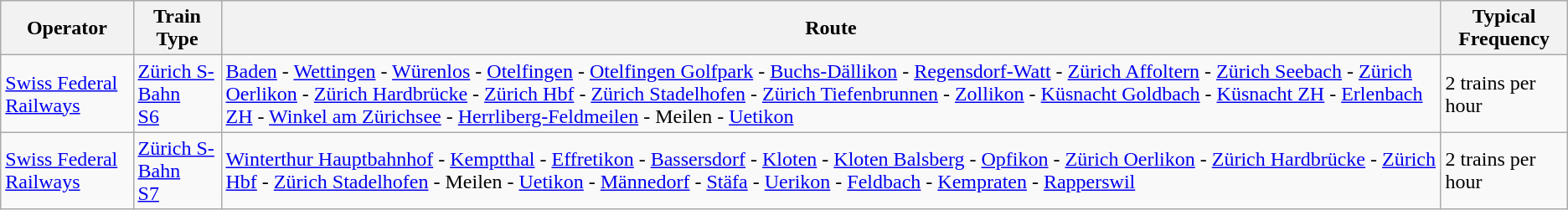<table class="wikitable vatop">
<tr>
<th>Operator</th>
<th>Train Type</th>
<th>Route</th>
<th>Typical Frequency</th>
</tr>
<tr>
<td><a href='#'>Swiss Federal Railways</a></td>
<td><a href='#'>Zürich S-Bahn</a><br><a href='#'>S6</a></td>
<td><a href='#'>Baden</a> - <a href='#'>Wettingen</a> - <a href='#'>Würenlos</a> - <a href='#'>Otelfingen</a> - <a href='#'>Otelfingen Golfpark</a> - <a href='#'>Buchs-Dällikon</a> - <a href='#'>Regensdorf-Watt</a> - <a href='#'>Zürich Affoltern</a> - <a href='#'>Zürich Seebach</a> - <a href='#'>Zürich Oerlikon</a> - <a href='#'>Zürich Hardbrücke</a> - <a href='#'>Zürich Hbf</a> - <a href='#'>Zürich Stadelhofen</a> - <a href='#'>Zürich Tiefenbrunnen</a> - <a href='#'>Zollikon</a> - <a href='#'>Küsnacht Goldbach</a> - <a href='#'>Küsnacht ZH</a> - <a href='#'>Erlenbach ZH</a> - <a href='#'>Winkel am Zürichsee</a> - <a href='#'>Herrliberg-Feldmeilen</a> - Meilen - <a href='#'>Uetikon</a></td>
<td>2 trains per hour</td>
</tr>
<tr>
<td><a href='#'>Swiss Federal Railways</a></td>
<td><a href='#'>Zürich S-Bahn</a><br><a href='#'>S7</a></td>
<td><a href='#'>Winterthur Hauptbahnhof</a> - <a href='#'>Kemptthal</a> - <a href='#'>Effretikon</a> - <a href='#'>Bassersdorf</a> - <a href='#'>Kloten</a> - <a href='#'>Kloten Balsberg</a> - <a href='#'>Opfikon</a> - <a href='#'>Zürich Oerlikon</a> - <a href='#'>Zürich Hardbrücke</a> - <a href='#'>Zürich Hbf</a> - <a href='#'>Zürich Stadelhofen</a> - Meilen - <a href='#'>Uetikon</a> - <a href='#'>Männedorf</a> - <a href='#'>Stäfa</a> - <a href='#'>Uerikon</a> - <a href='#'>Feldbach</a> - <a href='#'>Kempraten</a> - <a href='#'>Rapperswil</a></td>
<td>2 trains per hour</td>
</tr>
</table>
